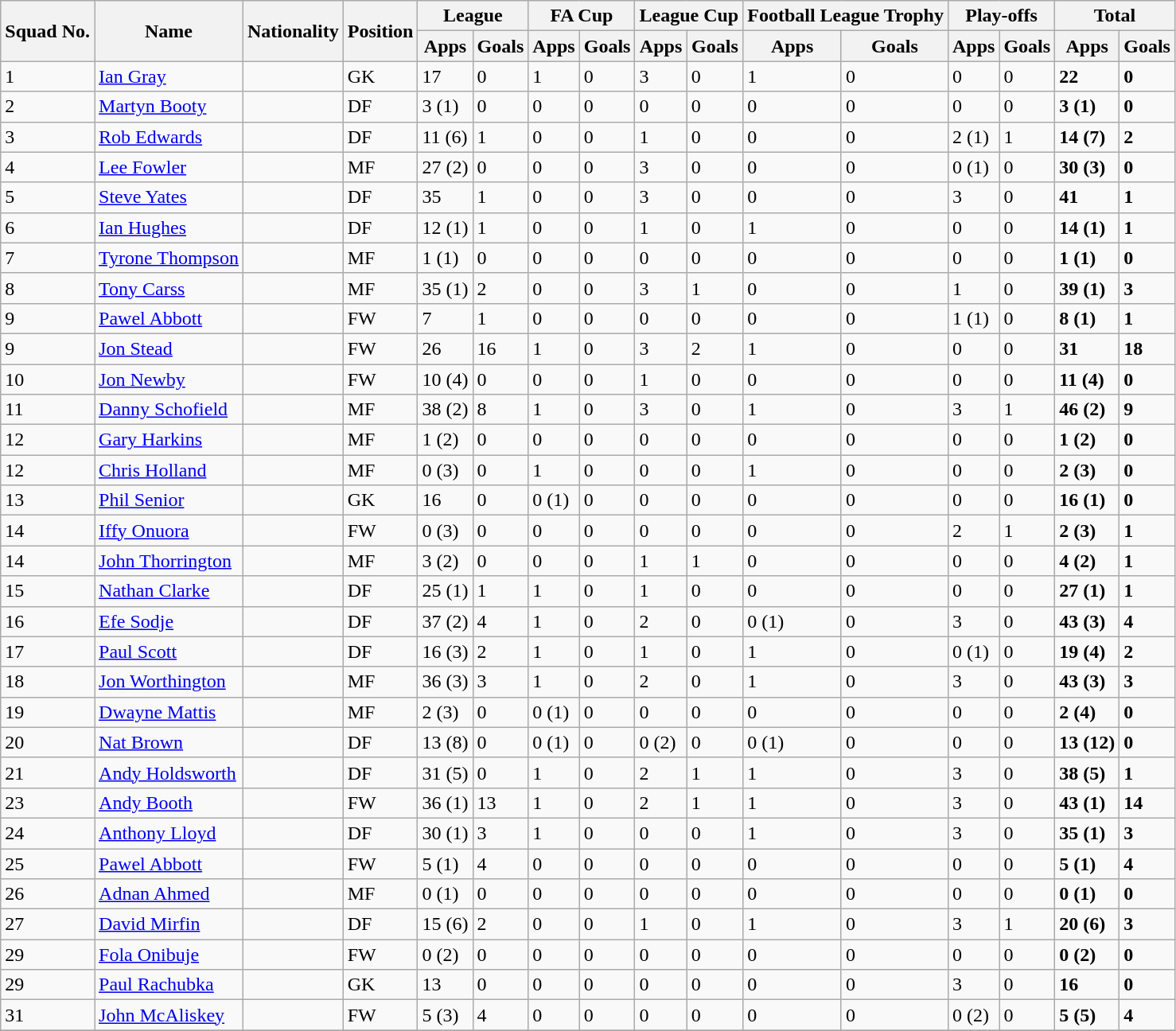<table class="wikitable sortable">
<tr>
<th scope=col rowspan=2>Squad No.</th>
<th scope=col rowspan=2>Name</th>
<th scope=col rowspan=2>Nationality</th>
<th scope=col rowspan=2>Position</th>
<th colspan=2>League</th>
<th colspan=2>FA Cup</th>
<th colspan=2>League Cup</th>
<th colspan=2>Football League Trophy</th>
<th colspan=2>Play-offs</th>
<th colspan=2>Total</th>
</tr>
<tr>
<th>Apps</th>
<th>Goals</th>
<th>Apps</th>
<th>Goals</th>
<th>Apps</th>
<th>Goals</th>
<th>Apps</th>
<th>Goals</th>
<th>Apps</th>
<th>Goals</th>
<th>Apps</th>
<th>Goals</th>
</tr>
<tr>
<td>1</td>
<td><a href='#'>Ian Gray</a></td>
<td></td>
<td>GK</td>
<td>17</td>
<td>0</td>
<td>1</td>
<td>0</td>
<td>3</td>
<td>0</td>
<td>1</td>
<td>0</td>
<td>0</td>
<td>0</td>
<td><strong>22</strong></td>
<td><strong>0</strong></td>
</tr>
<tr>
<td>2</td>
<td><a href='#'>Martyn Booty</a></td>
<td></td>
<td>DF</td>
<td>3 (1)</td>
<td>0</td>
<td>0</td>
<td>0</td>
<td>0</td>
<td>0</td>
<td>0</td>
<td>0</td>
<td>0</td>
<td>0</td>
<td><strong>3 (1)</strong></td>
<td><strong>0</strong></td>
</tr>
<tr>
<td>3</td>
<td><a href='#'>Rob Edwards</a></td>
<td></td>
<td>DF</td>
<td>11 (6)</td>
<td>1</td>
<td>0</td>
<td>0</td>
<td>1</td>
<td>0</td>
<td>0</td>
<td>0</td>
<td>2 (1)</td>
<td>1</td>
<td><strong>14 (7)</strong></td>
<td><strong>2</strong></td>
</tr>
<tr>
<td>4</td>
<td><a href='#'>Lee Fowler</a></td>
<td></td>
<td>MF</td>
<td>27 (2)</td>
<td>0</td>
<td>0</td>
<td>0</td>
<td>3</td>
<td>0</td>
<td>0</td>
<td>0</td>
<td>0 (1)</td>
<td>0</td>
<td><strong>30 (3)</strong></td>
<td><strong>0</strong></td>
</tr>
<tr>
<td>5</td>
<td><a href='#'>Steve Yates</a></td>
<td></td>
<td>DF</td>
<td>35</td>
<td>1</td>
<td>0</td>
<td>0</td>
<td>3</td>
<td>0</td>
<td>0</td>
<td>0</td>
<td>3</td>
<td>0</td>
<td><strong>41</strong></td>
<td><strong>1</strong></td>
</tr>
<tr>
<td>6</td>
<td><a href='#'>Ian Hughes</a></td>
<td></td>
<td>DF</td>
<td>12 (1)</td>
<td>1</td>
<td>0</td>
<td>0</td>
<td>1</td>
<td>0</td>
<td>1</td>
<td>0</td>
<td>0</td>
<td>0</td>
<td><strong>14 (1)</strong></td>
<td><strong>1</strong></td>
</tr>
<tr>
<td>7</td>
<td><a href='#'>Tyrone Thompson</a></td>
<td></td>
<td>MF</td>
<td>1 (1)</td>
<td>0</td>
<td>0</td>
<td>0</td>
<td>0</td>
<td>0</td>
<td>0</td>
<td>0</td>
<td>0</td>
<td>0</td>
<td><strong>1 (1)</strong></td>
<td><strong>0</strong></td>
</tr>
<tr>
<td>8</td>
<td><a href='#'>Tony Carss</a></td>
<td></td>
<td>MF</td>
<td>35 (1)</td>
<td>2</td>
<td>0</td>
<td>0</td>
<td>3</td>
<td>1</td>
<td>0</td>
<td>0</td>
<td>1</td>
<td>0</td>
<td><strong>39 (1)</strong></td>
<td><strong>3</strong></td>
</tr>
<tr>
<td>9</td>
<td><a href='#'>Pawel Abbott</a></td>
<td></td>
<td>FW</td>
<td>7</td>
<td>1</td>
<td>0</td>
<td>0</td>
<td>0</td>
<td>0</td>
<td>0</td>
<td>0</td>
<td>1 (1)</td>
<td>0</td>
<td><strong>8 (1)</strong></td>
<td><strong>1</strong></td>
</tr>
<tr>
<td>9</td>
<td><a href='#'>Jon Stead</a></td>
<td></td>
<td>FW</td>
<td>26</td>
<td>16</td>
<td>1</td>
<td>0</td>
<td>3</td>
<td>2</td>
<td>1</td>
<td>0</td>
<td>0</td>
<td>0</td>
<td><strong>31</strong></td>
<td><strong>18</strong></td>
</tr>
<tr>
<td>10</td>
<td><a href='#'>Jon Newby</a></td>
<td></td>
<td>FW</td>
<td>10 (4)</td>
<td>0</td>
<td>0</td>
<td>0</td>
<td>1</td>
<td>0</td>
<td>0</td>
<td>0</td>
<td>0</td>
<td>0</td>
<td><strong>11 (4)</strong></td>
<td><strong>0</strong></td>
</tr>
<tr>
<td>11</td>
<td><a href='#'>Danny Schofield</a></td>
<td></td>
<td>MF</td>
<td>38 (2)</td>
<td>8</td>
<td>1</td>
<td>0</td>
<td>3</td>
<td>0</td>
<td>1</td>
<td>0</td>
<td>3</td>
<td>1</td>
<td><strong>46 (2)</strong></td>
<td><strong>9</strong></td>
</tr>
<tr>
<td>12</td>
<td><a href='#'>Gary Harkins</a></td>
<td></td>
<td>MF</td>
<td>1 (2)</td>
<td>0</td>
<td>0</td>
<td>0</td>
<td>0</td>
<td>0</td>
<td>0</td>
<td>0</td>
<td>0</td>
<td>0</td>
<td><strong>1 (2)</strong></td>
<td><strong>0</strong></td>
</tr>
<tr>
<td>12</td>
<td><a href='#'>Chris Holland</a></td>
<td></td>
<td>MF</td>
<td>0 (3)</td>
<td>0</td>
<td>1</td>
<td>0</td>
<td>0</td>
<td>0</td>
<td>1</td>
<td>0</td>
<td>0</td>
<td>0</td>
<td><strong>2 (3)</strong></td>
<td><strong>0</strong></td>
</tr>
<tr>
<td>13</td>
<td><a href='#'>Phil Senior</a></td>
<td></td>
<td>GK</td>
<td>16</td>
<td>0</td>
<td>0 (1)</td>
<td>0</td>
<td>0</td>
<td>0</td>
<td>0</td>
<td>0</td>
<td>0</td>
<td>0</td>
<td><strong>16 (1)</strong></td>
<td><strong>0</strong></td>
</tr>
<tr>
<td>14</td>
<td><a href='#'>Iffy Onuora</a></td>
<td></td>
<td>FW</td>
<td>0 (3)</td>
<td>0</td>
<td>0</td>
<td>0</td>
<td>0</td>
<td>0</td>
<td>0</td>
<td>0</td>
<td>2</td>
<td>1</td>
<td><strong>2 (3)</strong></td>
<td><strong>1</strong></td>
</tr>
<tr>
<td>14</td>
<td><a href='#'>John Thorrington</a></td>
<td></td>
<td>MF</td>
<td>3 (2)</td>
<td>0</td>
<td>0</td>
<td>0</td>
<td>1</td>
<td>1</td>
<td>0</td>
<td>0</td>
<td>0</td>
<td>0</td>
<td><strong>4 (2)</strong></td>
<td><strong>1</strong></td>
</tr>
<tr>
<td>15</td>
<td><a href='#'>Nathan Clarke</a></td>
<td></td>
<td>DF</td>
<td>25 (1)</td>
<td>1</td>
<td>1</td>
<td>0</td>
<td>1</td>
<td>0</td>
<td>0</td>
<td>0</td>
<td>0</td>
<td>0</td>
<td><strong>27 (1)</strong></td>
<td><strong>1</strong></td>
</tr>
<tr>
<td>16</td>
<td><a href='#'>Efe Sodje</a></td>
<td></td>
<td>DF</td>
<td>37 (2)</td>
<td>4</td>
<td>1</td>
<td>0</td>
<td>2</td>
<td>0</td>
<td>0 (1)</td>
<td>0</td>
<td>3</td>
<td>0</td>
<td><strong>43 (3)</strong></td>
<td><strong>4</strong></td>
</tr>
<tr>
<td>17</td>
<td><a href='#'>Paul Scott</a></td>
<td></td>
<td>DF</td>
<td>16 (3)</td>
<td>2</td>
<td>1</td>
<td>0</td>
<td>1</td>
<td>0</td>
<td>1</td>
<td>0</td>
<td>0 (1)</td>
<td>0</td>
<td><strong>19 (4)</strong></td>
<td><strong>2</strong></td>
</tr>
<tr>
<td>18</td>
<td><a href='#'>Jon Worthington</a></td>
<td></td>
<td>MF</td>
<td>36 (3)</td>
<td>3</td>
<td>1</td>
<td>0</td>
<td>2</td>
<td>0</td>
<td>1</td>
<td>0</td>
<td>3</td>
<td>0</td>
<td><strong>43 (3)</strong></td>
<td><strong>3</strong></td>
</tr>
<tr>
<td>19</td>
<td><a href='#'>Dwayne Mattis</a></td>
<td></td>
<td>MF</td>
<td>2 (3)</td>
<td>0</td>
<td>0 (1)</td>
<td>0</td>
<td>0</td>
<td>0</td>
<td>0</td>
<td>0</td>
<td>0</td>
<td>0</td>
<td><strong>2 (4)</strong></td>
<td><strong>0</strong></td>
</tr>
<tr>
<td>20</td>
<td><a href='#'>Nat Brown</a></td>
<td></td>
<td>DF</td>
<td>13 (8)</td>
<td>0</td>
<td>0 (1)</td>
<td>0</td>
<td>0 (2)</td>
<td>0</td>
<td>0 (1)</td>
<td>0</td>
<td>0</td>
<td>0</td>
<td><strong>13 (12)</strong></td>
<td><strong>0</strong></td>
</tr>
<tr>
<td>21</td>
<td><a href='#'>Andy Holdsworth</a></td>
<td></td>
<td>DF</td>
<td>31 (5)</td>
<td>0</td>
<td>1</td>
<td>0</td>
<td>2</td>
<td>1</td>
<td>1</td>
<td>0</td>
<td>3</td>
<td>0</td>
<td><strong>38 (5)</strong></td>
<td><strong>1</strong></td>
</tr>
<tr>
<td>23</td>
<td><a href='#'>Andy Booth</a></td>
<td></td>
<td>FW</td>
<td>36 (1)</td>
<td>13</td>
<td>1</td>
<td>0</td>
<td>2</td>
<td>1</td>
<td>1</td>
<td>0</td>
<td>3</td>
<td>0</td>
<td><strong>43 (1)</strong></td>
<td><strong>14</strong></td>
</tr>
<tr>
<td>24</td>
<td><a href='#'>Anthony Lloyd</a></td>
<td></td>
<td>DF</td>
<td>30 (1)</td>
<td>3</td>
<td>1</td>
<td>0</td>
<td>0</td>
<td>0</td>
<td>1</td>
<td>0</td>
<td>3</td>
<td>0</td>
<td><strong>35 (1)</strong></td>
<td><strong>3</strong></td>
</tr>
<tr>
<td>25</td>
<td><a href='#'>Pawel Abbott</a></td>
<td></td>
<td>FW</td>
<td>5 (1)</td>
<td>4</td>
<td>0</td>
<td>0</td>
<td>0</td>
<td>0</td>
<td>0</td>
<td>0</td>
<td>0</td>
<td>0</td>
<td><strong>5 (1)</strong></td>
<td><strong>4</strong></td>
</tr>
<tr>
<td>26</td>
<td><a href='#'>Adnan Ahmed</a></td>
<td></td>
<td>MF</td>
<td>0 (1)</td>
<td>0</td>
<td>0</td>
<td>0</td>
<td>0</td>
<td>0</td>
<td>0</td>
<td>0</td>
<td>0</td>
<td>0</td>
<td><strong>0 (1)</strong></td>
<td><strong>0</strong></td>
</tr>
<tr>
<td>27</td>
<td><a href='#'>David Mirfin</a></td>
<td></td>
<td>DF</td>
<td>15 (6)</td>
<td>2</td>
<td>0</td>
<td>0</td>
<td>1</td>
<td>0</td>
<td>1</td>
<td>0</td>
<td>3</td>
<td>1</td>
<td><strong>20 (6)</strong></td>
<td><strong>3</strong></td>
</tr>
<tr>
<td>29</td>
<td><a href='#'>Fola Onibuje</a></td>
<td></td>
<td>FW</td>
<td>0 (2)</td>
<td>0</td>
<td>0</td>
<td>0</td>
<td>0</td>
<td>0</td>
<td>0</td>
<td>0</td>
<td>0</td>
<td>0</td>
<td><strong>0 (2)</strong></td>
<td><strong>0</strong></td>
</tr>
<tr>
<td>29</td>
<td><a href='#'>Paul Rachubka</a></td>
<td></td>
<td>GK</td>
<td>13</td>
<td>0</td>
<td>0</td>
<td>0</td>
<td>0</td>
<td>0</td>
<td>0</td>
<td>0</td>
<td>3</td>
<td>0</td>
<td><strong>16</strong></td>
<td><strong>0</strong></td>
</tr>
<tr>
<td>31</td>
<td><a href='#'>John McAliskey</a></td>
<td></td>
<td>FW</td>
<td>5 (3)</td>
<td>4</td>
<td>0</td>
<td>0</td>
<td>0</td>
<td>0</td>
<td>0</td>
<td>0</td>
<td>0 (2)</td>
<td>0</td>
<td><strong>5 (5)</strong></td>
<td><strong>4</strong></td>
</tr>
<tr>
</tr>
</table>
